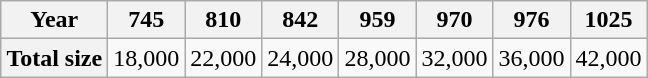<table class="wikitable" style="text-align:center; margin: 1em auto 1em auto">
<tr>
<th>Year</th>
<th>745</th>
<th>810</th>
<th>842</th>
<th>959</th>
<th>970</th>
<th>976</th>
<th>1025</th>
</tr>
<tr>
<th>Total size</th>
<td>18,000</td>
<td>22,000</td>
<td>24,000</td>
<td>28,000</td>
<td>32,000</td>
<td>36,000</td>
<td>42,000</td>
</tr>
</table>
